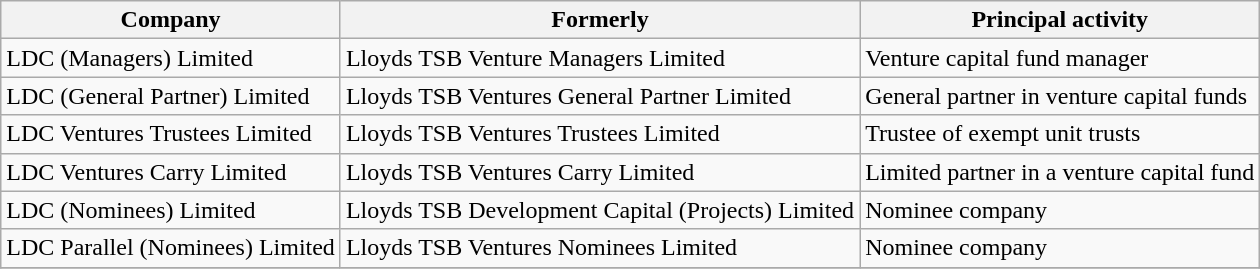<table class="wikitable" style="text-align:left">
<tr>
<th>Company</th>
<th>Formerly</th>
<th>Principal activity</th>
</tr>
<tr>
<td>LDC (Managers) Limited</td>
<td>Lloyds TSB Venture Managers Limited</td>
<td>Venture capital fund manager</td>
</tr>
<tr>
<td>LDC (General Partner) Limited</td>
<td>Lloyds TSB Ventures General Partner Limited</td>
<td>General partner in venture capital funds</td>
</tr>
<tr>
<td>LDC Ventures Trustees Limited</td>
<td>Lloyds TSB Ventures Trustees Limited</td>
<td>Trustee of exempt unit trusts</td>
</tr>
<tr>
<td>LDC Ventures Carry Limited</td>
<td>Lloyds TSB Ventures Carry Limited</td>
<td>Limited partner in a venture capital fund</td>
</tr>
<tr>
<td>LDC (Nominees) Limited</td>
<td>Lloyds TSB Development Capital (Projects) Limited</td>
<td>Nominee company</td>
</tr>
<tr>
<td>LDC Parallel (Nominees) Limited</td>
<td>Lloyds TSB Ventures Nominees Limited</td>
<td>Nominee company</td>
</tr>
<tr>
</tr>
</table>
